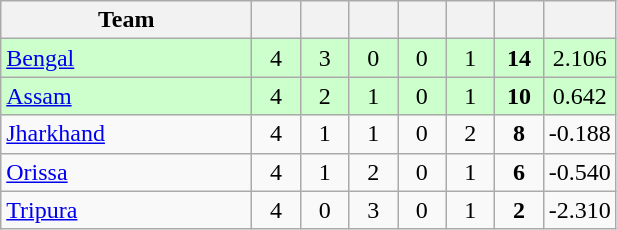<table class="wikitable" style="text-align:center">
<tr>
<th style="width:160px">Team</th>
<th style="width:25px"></th>
<th style="width:25px"></th>
<th style="width:25px"></th>
<th style="width:25px"></th>
<th style="width:25px"></th>
<th style="width:25px"></th>
<th style="width:25px"></th>
</tr>
<tr style="background:#cfc;">
<td style="text-align:left"><a href='#'>Bengal</a></td>
<td>4</td>
<td>3</td>
<td>0</td>
<td>0</td>
<td>1</td>
<td><strong>14</strong></td>
<td>2.106</td>
</tr>
<tr style="background:#cfc;">
<td style="text-align:left"><a href='#'>Assam</a></td>
<td>4</td>
<td>2</td>
<td>1</td>
<td>0</td>
<td>1</td>
<td><strong>10</strong></td>
<td>0.642</td>
</tr>
<tr>
<td style="text-align:left"><a href='#'>Jharkhand</a></td>
<td>4</td>
<td>1</td>
<td>1</td>
<td>0</td>
<td>2</td>
<td><strong>8</strong></td>
<td>-0.188</td>
</tr>
<tr>
<td style="text-align:left"><a href='#'>Orissa</a></td>
<td>4</td>
<td>1</td>
<td>2</td>
<td>0</td>
<td>1</td>
<td><strong>6</strong></td>
<td>-0.540</td>
</tr>
<tr>
<td style="text-align:left"><a href='#'>Tripura</a></td>
<td>4</td>
<td>0</td>
<td>3</td>
<td>0</td>
<td>1</td>
<td><strong>2</strong></td>
<td>-2.310</td>
</tr>
</table>
